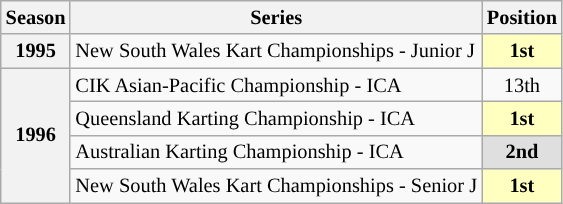<table class="wikitable" style="font-size: 85%; text-align:center">
<tr>
<th>Season</th>
<th>Series</th>
<th>Position</th>
</tr>
<tr>
<th>1995</th>
<td align="left">New South Wales Kart Championships - Junior J</td>
<td align="center" style="background: #ffffbf"><strong>1st</strong></td>
</tr>
<tr>
<th rowspan=4>1996</th>
<td align="left">CIK Asian-Pacific Championship - ICA</td>
<td align="center">13th</td>
</tr>
<tr>
<td align="left">Queensland Karting Championship - ICA</td>
<td align="center" style="background: #ffffbf"><strong>1st</strong></td>
</tr>
<tr>
<td align="left">Australian Karting Championship - ICA</td>
<td style="background: #dfdfdf"><strong>2nd</strong></td>
</tr>
<tr>
<td align="left">New South Wales Kart Championships - Senior J</td>
<td align="center" style="background: #ffffbf"><strong>1st</strong></td>
</tr>
</table>
